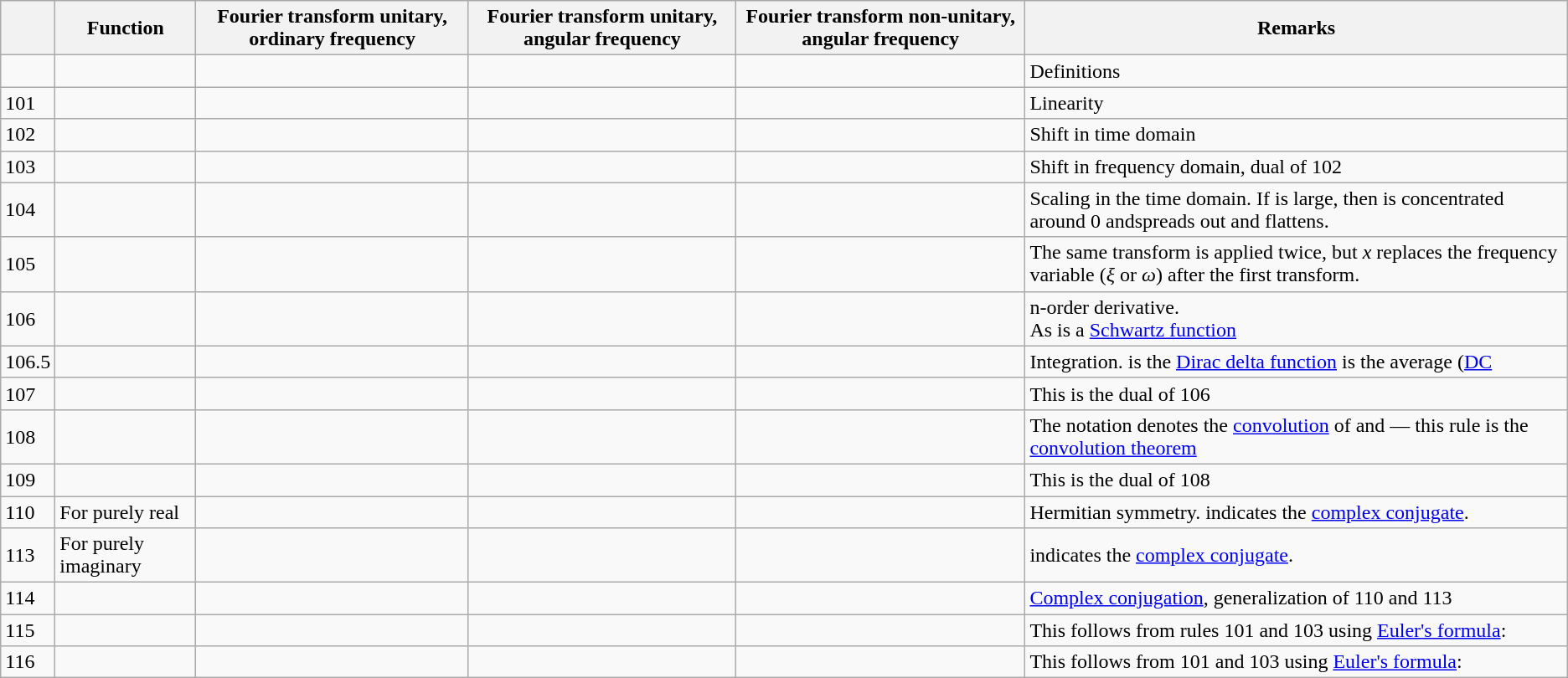<table class="wikitable">
<tr>
<th></th>
<th>Function</th>
<th>Fourier transform  unitary, ordinary frequency</th>
<th>Fourier transform  unitary, angular frequency</th>
<th>Fourier transform  non-unitary, angular frequency</th>
<th>Remarks</th>
</tr>
<tr>
<td></td>
<td></td>
<td></td>
<td></td>
<td></td>
<td>Definitions</td>
</tr>
<tr>
<td>101</td>
<td></td>
<td></td>
<td></td>
<td></td>
<td>Linearity</td>
</tr>
<tr>
<td>102</td>
<td></td>
<td></td>
<td></td>
<td></td>
<td>Shift in time domain</td>
</tr>
<tr>
<td>103</td>
<td></td>
<td></td>
<td></td>
<td></td>
<td>Shift in frequency domain, dual of 102</td>
</tr>
<tr>
<td>104</td>
<td></td>
<td></td>
<td></td>
<td></td>
<td>Scaling in the time domain. If  is large, then  is concentrated around 0 andspreads out and flattens.</td>
</tr>
<tr>
<td>105</td>
<td></td>
<td></td>
<td></td>
<td></td>
<td>The same transform is applied twice, but <em>x</em> replaces the frequency variable (<em>ξ</em> or <em>ω</em>) after the first transform.</td>
</tr>
<tr>
<td>106</td>
<td></td>
<td></td>
<td></td>
<td></td>
<td>n-order derivative.<br>As  is a <a href='#'>Schwartz function</a></td>
</tr>
<tr>
<td>106.5</td>
<td></td>
<td></td>
<td></td>
<td></td>
<td>Integration. is the <a href='#'>Dirac delta function</a> is the average (<a href='#'>DC</a></td>
</tr>
<tr>
<td>107</td>
<td></td>
<td></td>
<td></td>
<td></td>
<td>This is the dual of 106</td>
</tr>
<tr>
<td>108</td>
<td></td>
<td></td>
<td></td>
<td></td>
<td>The notation  denotes the <a href='#'>convolution</a> of  and  — this rule is the <a href='#'>convolution theorem</a></td>
</tr>
<tr>
<td>109</td>
<td></td>
<td></td>
<td></td>
<td></td>
<td>This is the dual of 108</td>
</tr>
<tr>
<td>110</td>
<td>For  purely real</td>
<td></td>
<td></td>
<td></td>
<td>Hermitian symmetry.  indicates the <a href='#'>complex conjugate</a>.</td>
</tr>
<tr>
<td>113</td>
<td>For  purely imaginary</td>
<td></td>
<td></td>
<td></td>
<td> indicates the <a href='#'>complex conjugate</a>.</td>
</tr>
<tr>
<td>114</td>
<td></td>
<td></td>
<td></td>
<td></td>
<td><a href='#'>Complex conjugation</a>, generalization of 110 and 113</td>
</tr>
<tr>
<td>115</td>
<td></td>
<td></td>
<td></td>
<td></td>
<td>This follows from rules 101 and 103 using <a href='#'>Euler's formula</a>:</td>
</tr>
<tr>
<td>116</td>
<td></td>
<td></td>
<td></td>
<td></td>
<td>This follows from 101 and 103 using <a href='#'>Euler's formula</a>:</td>
</tr>
</table>
